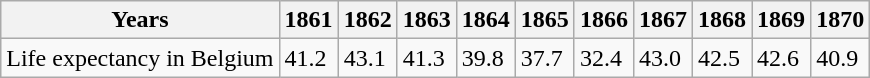<table class="wikitable">
<tr>
<th>Years</th>
<th>1861</th>
<th>1862</th>
<th>1863</th>
<th>1864</th>
<th>1865</th>
<th>1866</th>
<th>1867</th>
<th>1868</th>
<th>1869</th>
<th>1870</th>
</tr>
<tr>
<td>Life expectancy in Belgium</td>
<td>41.2</td>
<td>43.1</td>
<td>41.3</td>
<td>39.8</td>
<td>37.7</td>
<td>32.4</td>
<td>43.0</td>
<td>42.5</td>
<td>42.6</td>
<td>40.9</td>
</tr>
</table>
